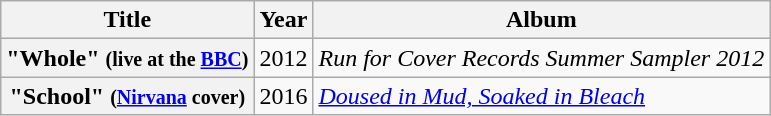<table class="wikitable plainrowheaders" style="text-align:center;">
<tr>
<th scope=col>Title</th>
<th scope=col>Year</th>
<th scope=col>Album</th>
</tr>
<tr>
<th scope="row">"Whole" <small>(live at the <a href='#'>BBC</a>)</small></th>
<td>2012</td>
<td style="text-align:left;"><em>Run for Cover Records Summer Sampler 2012</em></td>
</tr>
<tr>
<th scope="row">"School" <small>(<a href='#'>Nirvana</a> cover)</small></th>
<td>2016</td>
<td style="text-align:left;"><em><a href='#'>Doused in Mud, Soaked in Bleach</a></em></td>
</tr>
</table>
